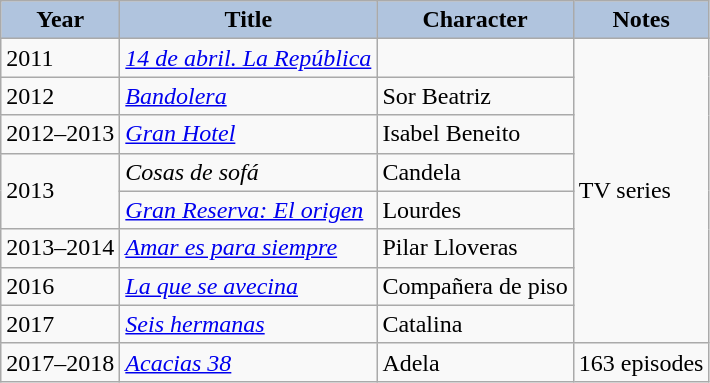<table class="wikitable">
<tr>
<th style="background: #B0C4DE;">Year</th>
<th style="background: #B0C4DE;">Title</th>
<th style="background: #B0C4DE;">Character</th>
<th style="background: #B0C4DE;">Notes</th>
</tr>
<tr>
<td>2011</td>
<td><em><a href='#'>14 de abril. La República</a></em></td>
<td></td>
<td rowspan="8">TV series</td>
</tr>
<tr>
<td>2012</td>
<td><em><a href='#'>Bandolera</a></em></td>
<td>Sor Beatriz</td>
</tr>
<tr>
<td>2012–2013</td>
<td><em><a href='#'>Gran Hotel</a></em></td>
<td>Isabel Beneito</td>
</tr>
<tr>
<td rowspan="2">2013</td>
<td><em>Cosas de sofá</em></td>
<td>Candela</td>
</tr>
<tr>
<td><em><a href='#'>Gran Reserva: El origen</a></em></td>
<td>Lourdes</td>
</tr>
<tr>
<td>2013–2014</td>
<td><em><a href='#'>Amar es para siempre</a></em></td>
<td>Pilar Lloveras</td>
</tr>
<tr>
<td>2016</td>
<td><em><a href='#'>La que se avecina</a></em></td>
<td>Compañera de piso</td>
</tr>
<tr>
<td>2017</td>
<td><em><a href='#'>Seis hermanas</a></em></td>
<td>Catalina</td>
</tr>
<tr>
<td>2017–2018</td>
<td><em><a href='#'>Acacias 38</a></em></td>
<td>Adela</td>
<td>163 episodes</td>
</tr>
</table>
